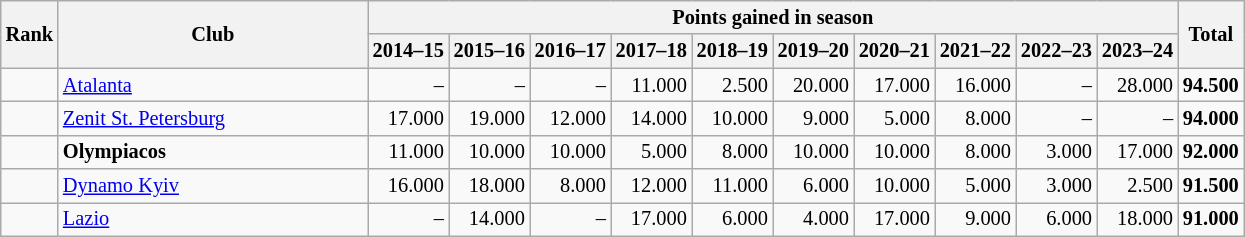<table class="wikitable sortable" style=" font-size:85%">
<tr>
<th scope="col" rowspan=2>Rank</th>
<th scope="col" rowspan="2" style="width:200px;">Club</th>
<th colspan="10" scope="col">Points gained in season</th>
<th scope="col" rowspan=2>Total</th>
</tr>
<tr>
<th>2014–15</th>
<th>2015–16</th>
<th>2016–17</th>
<th>2017–18</th>
<th>2018–19</th>
<th>2019–20</th>
<th>2020–21</th>
<th>2021–22</th>
<th>2022–23</th>
<th>2023–24</th>
</tr>
<tr align=right>
<td scope="row"></td>
<td align="left"> <a href='#'>Atalanta</a></td>
<td>–</td>
<td>–</td>
<td>–</td>
<td>11.000</td>
<td>2.500</td>
<td>20.000</td>
<td>17.000</td>
<td>16.000</td>
<td>–</td>
<td>28.000</td>
<td><strong>94.500</strong></td>
</tr>
<tr align=right>
<td scope="row"></td>
<td align="left"> <a href='#'>Zenit St. Petersburg</a></td>
<td>17.000</td>
<td>19.000</td>
<td>12.000</td>
<td>14.000</td>
<td>10.000</td>
<td>9.000</td>
<td>5.000</td>
<td>8.000</td>
<td>–</td>
<td>–</td>
<td><strong>94.000</strong></td>
</tr>
<tr align=right>
<td scope="row"></td>
<td align="left"> <strong>Olympiacos</strong></td>
<td>11.000</td>
<td>10.000</td>
<td>10.000</td>
<td>5.000</td>
<td>8.000</td>
<td>10.000</td>
<td>10.000</td>
<td>8.000</td>
<td>3.000</td>
<td>17.000</td>
<td><strong>92.000</strong></td>
</tr>
<tr align=right>
<td scope="row"></td>
<td align=left> <a href='#'>Dynamo Kyiv</a></td>
<td>16.000</td>
<td>18.000</td>
<td>8.000</td>
<td>12.000</td>
<td>11.000</td>
<td>6.000</td>
<td>10.000</td>
<td>5.000</td>
<td>3.000</td>
<td>2.500</td>
<td><strong>91.500</strong></td>
</tr>
<tr align=right>
<td scope="row"></td>
<td align=left> <a href='#'>Lazio</a></td>
<td>–</td>
<td>14.000</td>
<td>–</td>
<td>17.000</td>
<td>6.000</td>
<td>4.000</td>
<td>17.000</td>
<td>9.000</td>
<td>6.000</td>
<td>18.000</td>
<td><strong>91.000</strong></td>
</tr>
</table>
